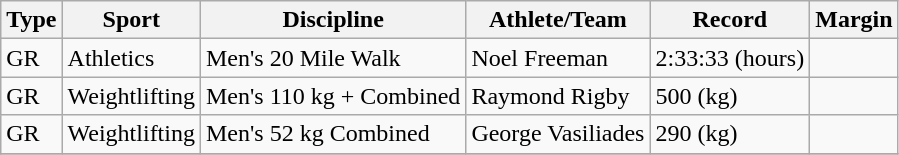<table class="wikitable">
<tr>
<th>Type</th>
<th>Sport</th>
<th>Discipline</th>
<th>Athlete/Team</th>
<th>Record</th>
<th>Margin</th>
</tr>
<tr>
<td>GR</td>
<td>Athletics</td>
<td>Men's 20 Mile Walk</td>
<td>Noel Freeman</td>
<td>2:33:33 (hours)</td>
<td></td>
</tr>
<tr>
<td>GR</td>
<td>Weightlifting</td>
<td>Men's 110 kg + Combined</td>
<td>Raymond Rigby</td>
<td>500 (kg)</td>
<td></td>
</tr>
<tr>
<td>GR</td>
<td>Weightlifting</td>
<td>Men's 52 kg Combined</td>
<td>George Vasiliades</td>
<td>290 (kg)</td>
<td></td>
</tr>
<tr>
</tr>
</table>
